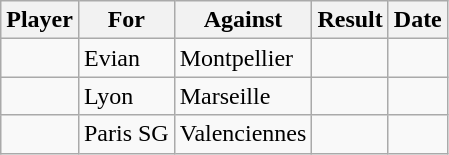<table class="wikitable sortable">
<tr>
<th>Player</th>
<th>For</th>
<th>Against</th>
<th align="center">Result</th>
<th>Date</th>
</tr>
<tr>
<td> </td>
<td>Evian</td>
<td>Montpellier</td>
<td align="center"> </td>
<td></td>
</tr>
<tr>
<td> </td>
<td>Lyon</td>
<td>Marseille</td>
<td align="center"> </td>
<td></td>
</tr>
<tr>
<td> </td>
<td>Paris SG</td>
<td>Valenciennes</td>
<td align="center"> </td>
<td></td>
</tr>
</table>
